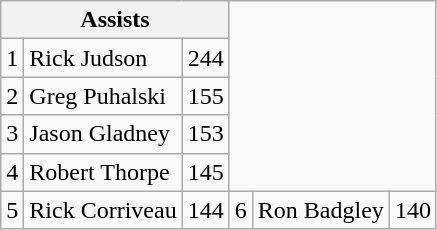<table class="wikitable">
<tr>
<th colspan=3>Assists</th>
</tr>
<tr>
<td>1</td>
<td>Rick Judson</td>
<td>244</td>
</tr>
<tr>
<td>2</td>
<td>Greg Puhalski</td>
<td>155</td>
</tr>
<tr>
<td>3</td>
<td>Jason Gladney</td>
<td>153</td>
</tr>
<tr>
<td>4</td>
<td>Robert Thorpe</td>
<td>145</td>
</tr>
<tr>
<td>5</td>
<td>Rick Corriveau</td>
<td>144</td>
<td>6</td>
<td>Ron Badgley</td>
<td>140</td>
</tr>
</table>
